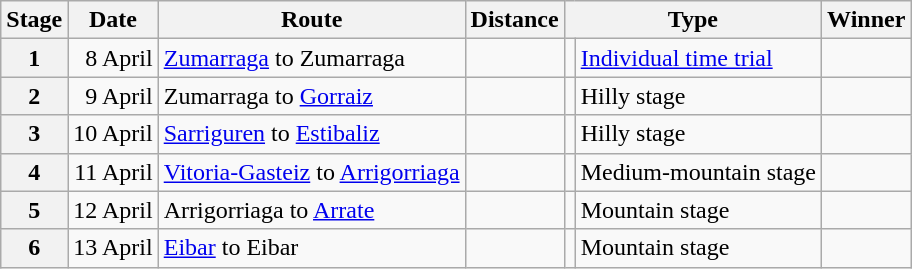<table class="wikitable">
<tr>
<th scope=col>Stage</th>
<th scope=col>Date</th>
<th scope=col>Route</th>
<th scope=col>Distance</th>
<th scope=col colspan="2">Type</th>
<th scope=col>Winner</th>
</tr>
<tr>
<th scope=row>1</th>
<td style="text-align:right;">8 April</td>
<td><a href='#'>Zumarraga</a> to Zumarraga</td>
<td style="text-align:center;"></td>
<td></td>
<td><a href='#'>Individual time trial</a></td>
<td></td>
</tr>
<tr>
<th scope=row>2</th>
<td style="text-align:right;">9 April</td>
<td>Zumarraga to <a href='#'>Gorraiz</a></td>
<td style="text-align:center;"></td>
<td></td>
<td>Hilly stage</td>
<td></td>
</tr>
<tr>
<th scope=row>3</th>
<td style="text-align:right;">10 April</td>
<td><a href='#'>Sarriguren</a> to <a href='#'>Estibaliz</a></td>
<td style="text-align:center;"></td>
<td></td>
<td>Hilly stage</td>
<td></td>
</tr>
<tr>
<th scope=row>4</th>
<td style="text-align:right;">11 April</td>
<td><a href='#'>Vitoria-Gasteiz</a> to <a href='#'>Arrigorriaga</a></td>
<td style="text-align:center;"></td>
<td></td>
<td>Medium-mountain stage</td>
<td></td>
</tr>
<tr>
<th scope=row>5</th>
<td style="text-align:right;">12 April</td>
<td>Arrigorriaga to <a href='#'>Arrate</a></td>
<td style="text-align:center;"></td>
<td></td>
<td>Mountain stage</td>
<td></td>
</tr>
<tr>
<th scope=row>6</th>
<td style="text-align:right;">13 April</td>
<td><a href='#'>Eibar</a> to Eibar</td>
<td style="text-align:center;"></td>
<td></td>
<td>Mountain stage</td>
<td></td>
</tr>
</table>
